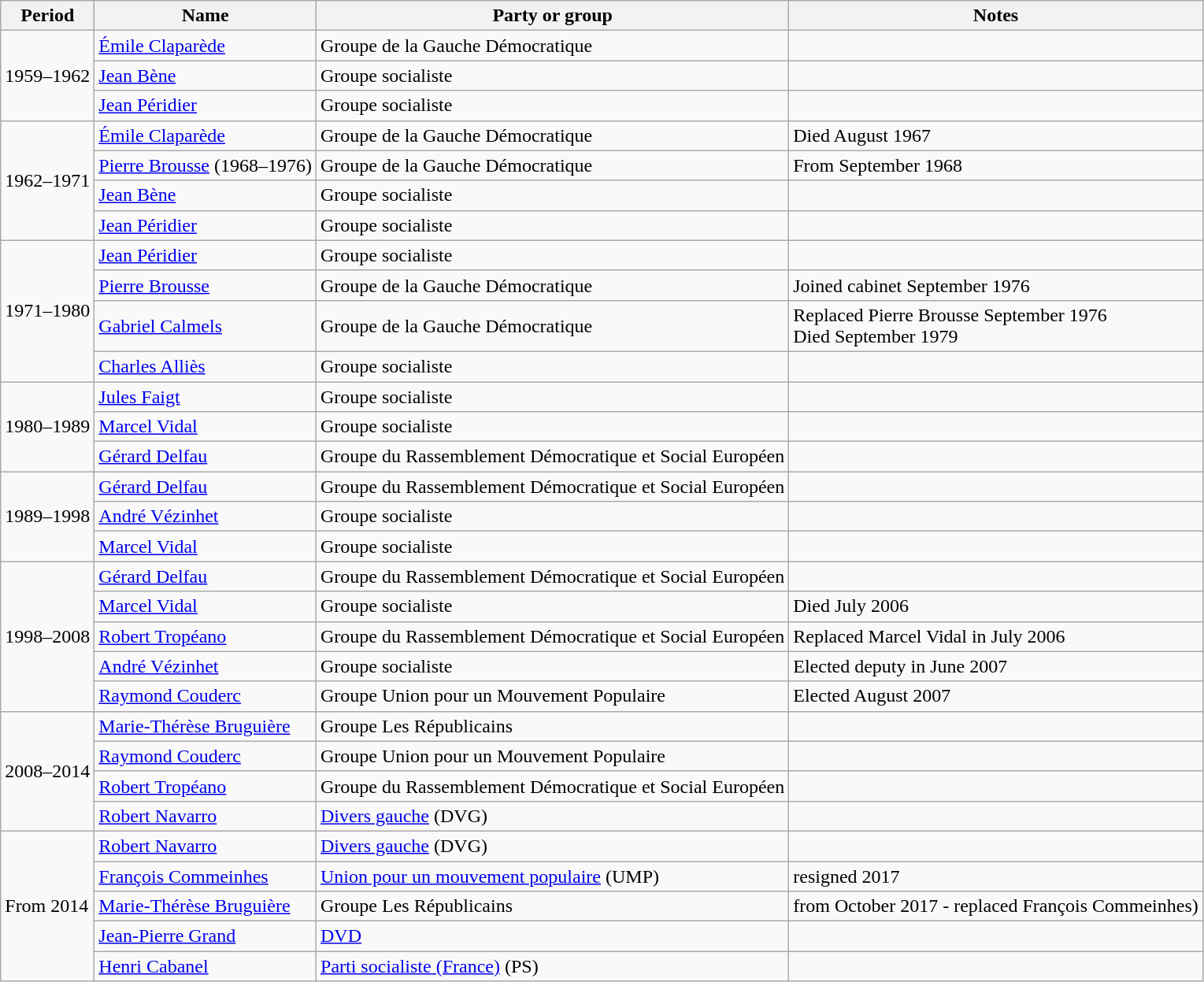<table class="wikitable sortable">
<tr>
<th>Period</th>
<th>Name</th>
<th>Party or group</th>
<th>Notes</th>
</tr>
<tr>
<td rowspan=3>1959–1962</td>
<td><a href='#'>Émile Claparède</a></td>
<td>Groupe de la Gauche Démocratique</td>
<td></td>
</tr>
<tr>
<td><a href='#'>Jean Bène</a></td>
<td>Groupe socialiste</td>
<td></td>
</tr>
<tr>
<td><a href='#'>Jean Péridier</a></td>
<td>Groupe socialiste</td>
<td></td>
</tr>
<tr>
<td rowspan=4>1962–1971</td>
<td><a href='#'>Émile Claparède</a></td>
<td>Groupe de la Gauche Démocratique</td>
<td>Died August 1967</td>
</tr>
<tr>
<td><a href='#'>Pierre Brousse</a> (1968–1976)</td>
<td>Groupe de la Gauche Démocratique</td>
<td>From September 1968</td>
</tr>
<tr>
<td><a href='#'>Jean Bène</a></td>
<td>Groupe socialiste</td>
<td></td>
</tr>
<tr>
<td><a href='#'>Jean Péridier</a></td>
<td>Groupe socialiste</td>
<td></td>
</tr>
<tr>
<td rowspan=4>1971–1980</td>
<td><a href='#'>Jean Péridier</a></td>
<td>Groupe socialiste</td>
<td></td>
</tr>
<tr>
<td><a href='#'>Pierre Brousse</a></td>
<td>Groupe de la Gauche Démocratique</td>
<td>Joined cabinet September 1976</td>
</tr>
<tr>
<td><a href='#'>Gabriel Calmels</a></td>
<td>Groupe de la Gauche Démocratique</td>
<td>Replaced Pierre Brousse September 1976<br>Died September 1979</td>
</tr>
<tr>
<td><a href='#'>Charles Alliès</a></td>
<td>Groupe socialiste</td>
<td></td>
</tr>
<tr>
<td rowspan=3>1980–1989</td>
<td><a href='#'>Jules Faigt</a></td>
<td>Groupe socialiste</td>
<td></td>
</tr>
<tr>
<td><a href='#'>Marcel Vidal</a></td>
<td>Groupe socialiste</td>
<td></td>
</tr>
<tr>
<td><a href='#'>Gérard Delfau</a></td>
<td>Groupe du Rassemblement Démocratique et Social Européen</td>
<td></td>
</tr>
<tr>
<td rowspan=3>1989–1998</td>
<td><a href='#'>Gérard Delfau</a></td>
<td>Groupe du Rassemblement Démocratique et Social Européen</td>
<td></td>
</tr>
<tr>
<td><a href='#'>André Vézinhet</a></td>
<td>Groupe socialiste</td>
<td></td>
</tr>
<tr>
<td><a href='#'>Marcel Vidal</a></td>
<td>Groupe socialiste</td>
<td></td>
</tr>
<tr>
<td rowspan=5>1998–2008</td>
<td><a href='#'>Gérard Delfau</a></td>
<td>Groupe du Rassemblement Démocratique et Social Européen</td>
<td></td>
</tr>
<tr>
<td><a href='#'>Marcel Vidal</a></td>
<td>Groupe socialiste</td>
<td>Died July 2006</td>
</tr>
<tr>
<td><a href='#'>Robert Tropéano</a></td>
<td>Groupe du Rassemblement Démocratique et Social Européen</td>
<td>Replaced Marcel Vidal in July 2006</td>
</tr>
<tr>
<td><a href='#'>André Vézinhet</a></td>
<td>Groupe socialiste</td>
<td>Elected deputy in June 2007</td>
</tr>
<tr>
<td><a href='#'>Raymond Couderc</a></td>
<td>Groupe Union pour un Mouvement Populaire</td>
<td>Elected August 2007</td>
</tr>
<tr>
<td rowspan=4>2008–2014</td>
<td><a href='#'>Marie-Thérèse Bruguière</a></td>
<td>Groupe Les Républicains</td>
<td></td>
</tr>
<tr>
<td><a href='#'>Raymond Couderc</a></td>
<td>Groupe Union pour un Mouvement Populaire</td>
<td></td>
</tr>
<tr>
<td><a href='#'>Robert Tropéano</a></td>
<td>Groupe du Rassemblement Démocratique et Social Européen</td>
<td></td>
</tr>
<tr>
<td><a href='#'>Robert Navarro</a></td>
<td><a href='#'>Divers gauche</a> (DVG)</td>
<td></td>
</tr>
<tr>
<td rowspan=5>From 2014</td>
<td><a href='#'>Robert Navarro</a></td>
<td><a href='#'>Divers gauche</a> (DVG)</td>
<td></td>
</tr>
<tr>
<td><a href='#'>François Commeinhes</a></td>
<td><a href='#'>Union pour un mouvement populaire</a> (UMP)</td>
<td>resigned 2017</td>
</tr>
<tr>
<td><a href='#'>Marie-Thérèse Bruguière</a></td>
<td>Groupe Les Républicains</td>
<td>from October 2017 - replaced François Commeinhes)</td>
</tr>
<tr>
<td><a href='#'>Jean-Pierre Grand</a></td>
<td><a href='#'>DVD</a></td>
<td></td>
</tr>
<tr>
<td><a href='#'>Henri Cabanel</a></td>
<td><a href='#'>Parti socialiste (France)</a> (PS)</td>
<td></td>
</tr>
</table>
